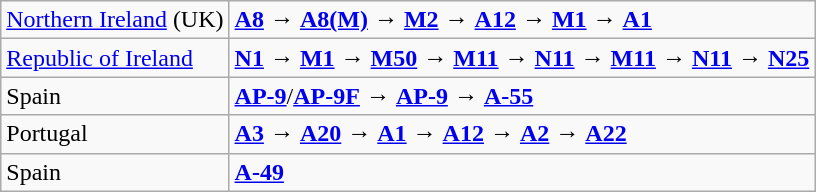<table class="wikitable">
<tr>
<td><a href='#'>Northern Ireland</a> (UK)</td>
<td><a href='#'><span><strong>A8</strong></span></a> → <a href='#'><span><strong>A8(M)</strong></span></a> → <a href='#'><span><strong>M2</strong></span></a> → <a href='#'><span><strong>A12</strong></span></a> → <a href='#'><span><strong>M1</strong></span></a> → <a href='#'><span><strong>A1</strong></span></a></td>
</tr>
<tr>
<td><a href='#'>Republic of Ireland</a></td>
<td><a href='#'><span><strong>N1</strong></span></a> → <a href='#'><span><strong>M1</strong></span></a> → <a href='#'><span><strong>M50</strong></span></a> → <a href='#'><span><strong>M11</strong></span></a> → <a href='#'><span><strong>N11</strong></span></a> → <a href='#'><span><strong>M11</strong></span></a> → <a href='#'><span><strong>N11</strong></span></a> → <a href='#'><span><strong>N25</strong></span></a></td>
</tr>
<tr>
<td>Spain</td>
<td><a href='#'><span><strong>AP-9</strong></span></a>/<a href='#'><span><strong>AP-9F</strong></span></a> → <a href='#'><span><strong>AP-9</strong></span></a> → <a href='#'><span><strong>A-55</strong></span></a></td>
</tr>
<tr>
<td>Portugal</td>
<td><a href='#'><span><strong>A3</strong></span></a> → <a href='#'><span><strong>A20</strong></span></a> → <a href='#'><span><strong>A1</strong></span></a> → <a href='#'><span><strong>A12</strong></span></a> → <a href='#'><span><strong>A2</strong></span></a> → <a href='#'><span><strong>A22</strong></span></a></td>
</tr>
<tr>
<td>Spain</td>
<td><a href='#'><span><strong>A-49</strong></span></a></td>
</tr>
</table>
